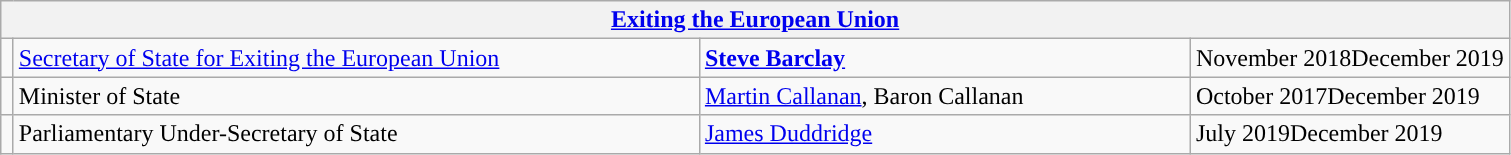<table class="wikitable">
<tr>
<th colspan="4"><a href='#'>Exiting the European Union</a></th>
</tr>
<tr>
<td style="width: 1px; background: "></td>
<td style="width: 450px;"><a href='#'>Secretary of State for Exiting the European Union</a></td>
<td style="width: 320px;"><strong><a href='#'>Steve Barclay</a></strong></td>
<td>November 2018December 2019</td>
</tr>
<tr>
<td style="width: 1px; background: "></td>
<td style="width: 450px;">Minister of State</td>
<td><a href='#'>Martin Callanan</a>, Baron Callanan</td>
<td>October 2017December 2019</td>
</tr>
<tr>
<td style="width: 1px; background: "></td>
<td>Parliamentary Under-Secretary of State</td>
<td><a href='#'>James Duddridge</a></td>
<td>July 2019December 2019</td>
</tr>
</table>
